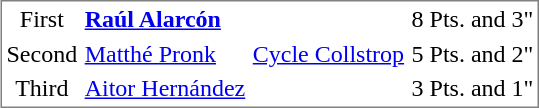<table style="border-style:solid;border-width:1px;border-color:#808080;margin-left:15px" cellspacing="1" cellpadding="2">
<tr ---- align="center">
<td>First</td>
<td align="left"><strong><a href='#'>Raúl Alarcón</a></strong> </td>
<td></td>
<td>8 Pts. and 3"</td>
</tr>
<tr ---- align="center">
<td>Second</td>
<td align="left"><a href='#'>Matthé Pronk</a> </td>
<td><a href='#'>Cycle Collstrop</a></td>
<td>5 Pts. and 2"</td>
</tr>
<tr ---- align="center">
<td>Third</td>
<td align="left"><a href='#'>Aitor Hernández</a> </td>
<td></td>
<td>3 Pts. and 1"</td>
</tr>
</table>
